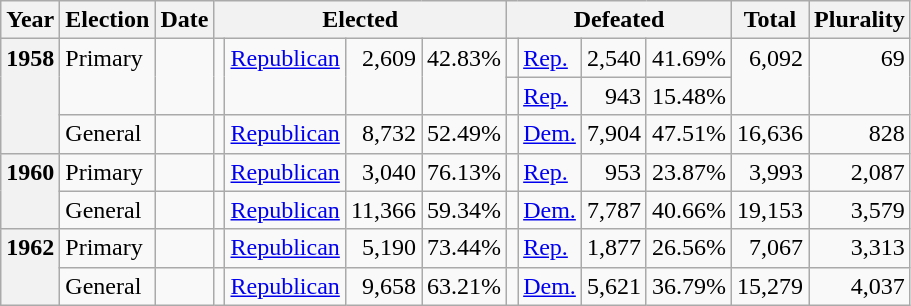<table class=wikitable>
<tr>
<th>Year</th>
<th>Election</th>
<th>Date</th>
<th ! colspan="4">Elected</th>
<th ! colspan="4">Defeated</th>
<th>Total</th>
<th>Plurality</th>
</tr>
<tr>
<th rowspan="3" valign="top">1958</th>
<td rowspan="2" valign="top">Primary</td>
<td rowspan="2" valign="top"></td>
<td rowspan="2" valign="top"></td>
<td rowspan="2" valign="top" ><a href='#'>Republican</a></td>
<td rowspan="2" valign="top" align="right">2,609</td>
<td rowspan="2" valign="top" align="right">42.83%</td>
<td valign="top"></td>
<td valign="top" ><a href='#'>Rep.</a></td>
<td valign="top" align="right">2,540</td>
<td valign="top" align="right">41.69%</td>
<td rowspan="2" valign="top" align="right">6,092</td>
<td rowspan="2" valign="top" align="right">69</td>
</tr>
<tr>
<td valign="top"></td>
<td valign="top" ><a href='#'>Rep.</a></td>
<td valign="top" align="right">943</td>
<td valign="top" align="right">15.48%</td>
</tr>
<tr>
<td valign="top">General</td>
<td valign="top"></td>
<td valign="top"></td>
<td valign="top" ><a href='#'>Republican</a></td>
<td valign="top" align="right">8,732</td>
<td valign="top" align="right">52.49%</td>
<td valign="top"></td>
<td valign="top" ><a href='#'>Dem.</a></td>
<td valign="top" align="right">7,904</td>
<td valign="top" align="right">47.51%</td>
<td valign="top" align="right">16,636</td>
<td valign="top" align="right">828</td>
</tr>
<tr>
<th rowspan="2" valign="top">1960</th>
<td valign="top">Primary</td>
<td valign="top"></td>
<td valign="top"></td>
<td valign="top" ><a href='#'>Republican</a></td>
<td valign="top" align="right">3,040</td>
<td valign="top" align="right">76.13%</td>
<td valign="top"></td>
<td valign="top" ><a href='#'>Rep.</a></td>
<td valign="top" align="right">953</td>
<td valign="top" align="right">23.87%</td>
<td valign="top" align="right">3,993</td>
<td valign="top" align="right">2,087</td>
</tr>
<tr>
<td valign="top">General</td>
<td valign="top"></td>
<td valign="top"></td>
<td valign="top" ><a href='#'>Republican</a></td>
<td valign="top" align="right">11,366</td>
<td valign="top" align="right">59.34%</td>
<td valign="top"></td>
<td valign="top" ><a href='#'>Dem.</a></td>
<td valign="top" align="right">7,787</td>
<td valign="top" align="right">40.66%</td>
<td valign="top" align="right">19,153</td>
<td valign="top" align="right">3,579</td>
</tr>
<tr>
<th rowspan="2" valign="top">1962</th>
<td valign="top">Primary</td>
<td valign="top"></td>
<td valign="top"></td>
<td valign="top" ><a href='#'>Republican</a></td>
<td valign="top" align="right">5,190</td>
<td valign="top" align="right">73.44%</td>
<td valign="top"></td>
<td valign="top" ><a href='#'>Rep.</a></td>
<td valign="top" align="right">1,877</td>
<td valign="top" align="right">26.56%</td>
<td valign="top" align="right">7,067</td>
<td valign="top" align="right">3,313</td>
</tr>
<tr>
<td valign="top">General</td>
<td valign="top"></td>
<td valign="top"></td>
<td valign="top" ><a href='#'>Republican</a></td>
<td valign="top" align="right">9,658</td>
<td valign="top" align="right">63.21%</td>
<td valign="top"></td>
<td valign="top" ><a href='#'>Dem.</a></td>
<td valign="top" align="right">5,621</td>
<td valign="top" align="right">36.79%</td>
<td valign="top" align="right">15,279</td>
<td valign="top" align="right">4,037</td>
</tr>
</table>
